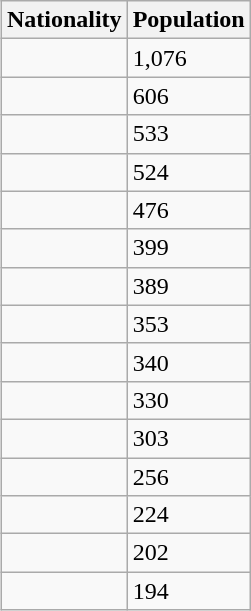<table class="wikitable" style="float:right;">
<tr>
<th>Nationality</th>
<th>Population</th>
</tr>
<tr>
<td></td>
<td>1,076</td>
</tr>
<tr>
<td></td>
<td>606</td>
</tr>
<tr>
<td></td>
<td>533</td>
</tr>
<tr>
<td></td>
<td>524</td>
</tr>
<tr>
<td></td>
<td>476</td>
</tr>
<tr>
<td></td>
<td>399</td>
</tr>
<tr>
<td></td>
<td>389</td>
</tr>
<tr>
<td></td>
<td>353</td>
</tr>
<tr>
<td></td>
<td>340</td>
</tr>
<tr>
<td></td>
<td>330</td>
</tr>
<tr>
<td></td>
<td>303</td>
</tr>
<tr>
<td></td>
<td>256</td>
</tr>
<tr>
<td></td>
<td>224</td>
</tr>
<tr>
<td></td>
<td>202</td>
</tr>
<tr>
<td></td>
<td>194</td>
</tr>
</table>
